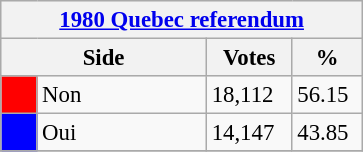<table class="wikitable" style="font-size: 95%; clear:both">
<tr style="background-color:#E9E9E9">
<th colspan=4><a href='#'>1980 Quebec referendum</a></th>
</tr>
<tr style="background-color:#E9E9E9">
<th colspan=2 style="width: 130px">Side</th>
<th style="width: 50px">Votes</th>
<th style="width: 40px">%</th>
</tr>
<tr>
<td bgcolor="red"></td>
<td>Non</td>
<td>18,112</td>
<td>56.15</td>
</tr>
<tr>
<td bgcolor="blue"></td>
<td>Oui</td>
<td>14,147</td>
<td>43.85</td>
</tr>
<tr>
</tr>
</table>
